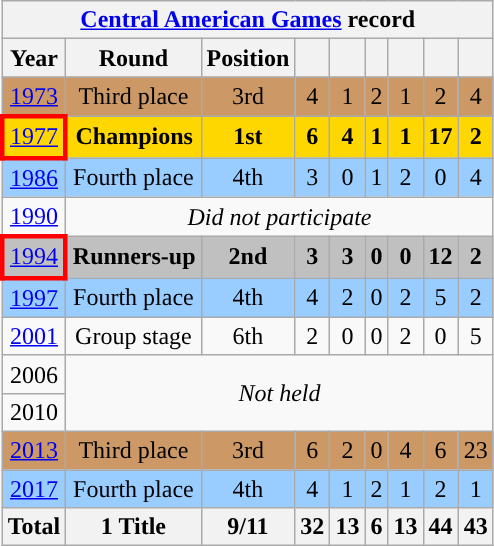<table class="wikitable" style="text-align: center;">
<tr>
<th colspan=9><a href='#'>Central American Games</a> record</th>
</tr>
<tr>
<th>Year</th>
<th>Round</th>
<th>Position</th>
<th></th>
<th></th>
<th></th>
<th></th>
<th></th>
<th></th>
</tr>
<tr style="background:#c96;">
<td> <a href='#'>1973</a></td>
<td>Third place</td>
<td>3rd</td>
<td>4</td>
<td>1</td>
<td>2</td>
<td>1</td>
<td>2</td>
<td>4</td>
</tr>
<tr style="background:gold;">
<td style="border:3px solid red"> <a href='#'>1977</a></td>
<td><strong>Champions</strong></td>
<td><strong>1st</strong></td>
<td><strong>6</strong></td>
<td><strong>4</strong></td>
<td><strong>1</strong></td>
<td><strong>1</strong></td>
<td><strong>17</strong></td>
<td><strong>2</strong></td>
</tr>
<tr style="background:#9acdff;">
<td> <a href='#'>1986</a></td>
<td>Fourth place</td>
<td>4th</td>
<td>3</td>
<td>0</td>
<td>1</td>
<td>2</td>
<td>0</td>
<td>4</td>
</tr>
<tr>
<td> <a href='#'>1990</a></td>
<td colspan=8><em>Did not participate</em></td>
</tr>
<tr style="background:silver;">
<td style="border:3px solid red"> <a href='#'>1994</a></td>
<td><strong>Runners-up</strong></td>
<td><strong>2nd</strong></td>
<td><strong>3</strong></td>
<td><strong>3</strong></td>
<td><strong>0</strong></td>
<td><strong>0</strong></td>
<td><strong>12</strong></td>
<td><strong>2</strong></td>
</tr>
<tr style="background:#9acdff;">
<td> <a href='#'>1997</a></td>
<td>Fourth place</td>
<td>4th</td>
<td>4</td>
<td>2</td>
<td>0</td>
<td>2</td>
<td>5</td>
<td>2</td>
</tr>
<tr>
<td> <a href='#'>2001</a></td>
<td>Group stage</td>
<td>6th</td>
<td>2</td>
<td>0</td>
<td>0</td>
<td>2</td>
<td>0</td>
<td>5</td>
</tr>
<tr>
<td> 2006</td>
<td colspan=8 rowspan=2><em>Not held</em></td>
</tr>
<tr>
<td> 2010</td>
</tr>
<tr style="background:#c96;">
<td> <a href='#'>2013</a></td>
<td>Third place</td>
<td>3rd</td>
<td>6</td>
<td>2</td>
<td>0</td>
<td>4</td>
<td>6</td>
<td>23</td>
</tr>
<tr style="background:#9acdff">
<td> <a href='#'>2017</a></td>
<td>Fourth place</td>
<td>4th</td>
<td>4</td>
<td>1</td>
<td>2</td>
<td>1</td>
<td>2</td>
<td>1</td>
</tr>
<tr>
<th>Total</th>
<th>1 Title</th>
<th>9/11</th>
<th>32</th>
<th>13</th>
<th>6</th>
<th>13</th>
<th>44</th>
<th>43</th>
</tr>
</table>
